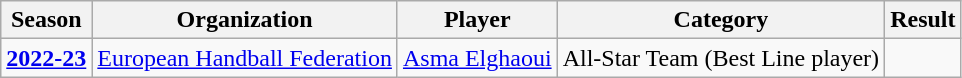<table class="wikitable style="text-align: center;">
<tr>
<th scope="col">Season</th>
<th scope="col">Organization</th>
<th scope="col">Player</th>
<th scope="col">Category</th>
<th scope="col">Result</th>
</tr>
<tr>
<td><strong><a href='#'>2022-23</a></strong></td>
<td scope="row" rowspan="2"><a href='#'>European Handball Federation</a></td>
<td rowspan="2">  <a href='#'>Asma Elghaoui</a></td>
<td>All-Star Team (Best Line player)</td>
<td></td>
</tr>
</table>
